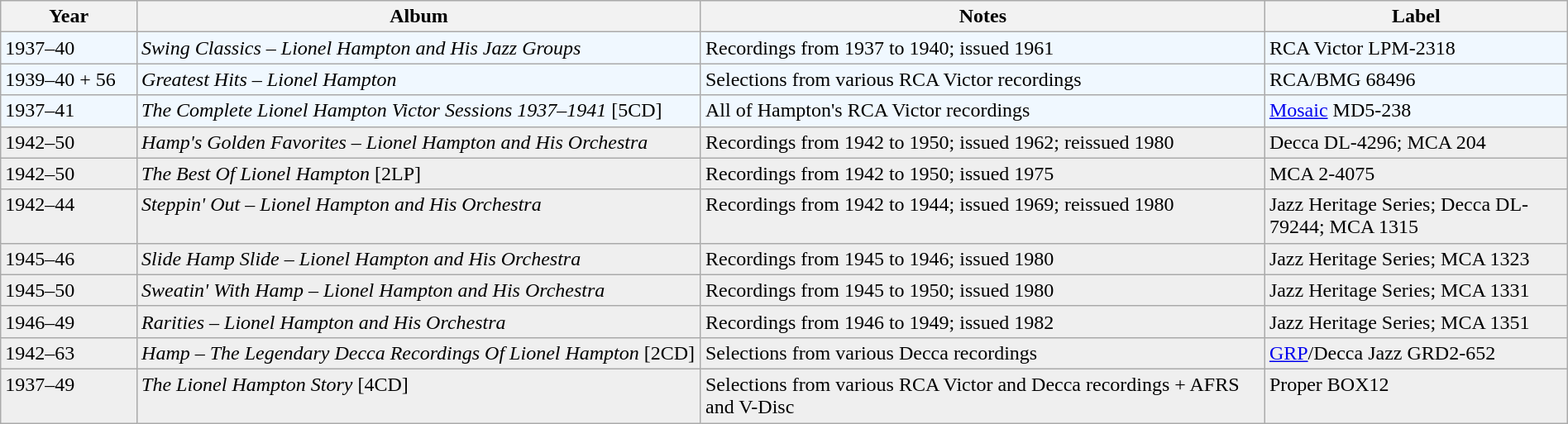<table class="wikitable" width=100%>
<tr>
<th style="width:50px;">Year</th>
<th style="width:230px;">Album</th>
<th style="width:230px;">Notes</th>
<th style="width:120px;">Label</th>
</tr>
<tr style="vertical-align:top; background-color:#f0f8ff;">
<td>1937–40</td>
<td><em>Swing Classics – Lionel Hampton and His Jazz Groups</em></td>
<td>Recordings from 1937 to 1940; issued 1961</td>
<td>RCA Victor LPM-2318</td>
</tr>
<tr style="vertical-align:top; background-color:#f0f8ff;">
<td>1939–40 + 56</td>
<td><em>Greatest Hits – Lionel Hampton</em></td>
<td>Selections from various RCA Victor recordings</td>
<td>RCA/BMG 68496</td>
</tr>
<tr style="vertical-align:top; background-color:#f0f8ff;">
<td>1937–41</td>
<td><em>The Complete Lionel Hampton Victor Sessions 1937–1941</em> [5CD]</td>
<td>All of Hampton's RCA Victor recordings</td>
<td><a href='#'>Mosaic</a> MD5-238</td>
</tr>
<tr style="vertical-align:top; background-color:#efefef;">
<td>1942–50</td>
<td><em>Hamp's Golden Favorites – Lionel Hampton and His Orchestra</em></td>
<td>Recordings from 1942 to 1950; issued 1962; reissued 1980</td>
<td>Decca DL-4296; MCA 204</td>
</tr>
<tr style="vertical-align:top; background-color:#efefef;">
<td>1942–50</td>
<td><em>The Best Of Lionel Hampton</em> [2LP]</td>
<td>Recordings from 1942 to 1950; issued 1975</td>
<td>MCA 2-4075</td>
</tr>
<tr style="vertical-align:top; background-color:#efefef;">
<td>1942–44</td>
<td><em>Steppin' Out – Lionel Hampton and His Orchestra</em></td>
<td>Recordings from 1942 to 1944; issued 1969; reissued 1980</td>
<td>Jazz Heritage Series; Decca DL-79244; MCA 1315</td>
</tr>
<tr style="vertical-align:top; background-color:#efefef;">
<td>1945–46</td>
<td><em>Slide Hamp Slide – Lionel Hampton and His Orchestra</em></td>
<td>Recordings from 1945 to 1946; issued 1980</td>
<td>Jazz Heritage Series; MCA 1323</td>
</tr>
<tr style="vertical-align:top; background-color:#efefef;">
<td>1945–50</td>
<td><em>Sweatin' With Hamp – Lionel Hampton and His Orchestra</em></td>
<td>Recordings from 1945 to 1950; issued 1980</td>
<td>Jazz Heritage Series; MCA 1331</td>
</tr>
<tr style="vertical-align:top; background-color:#efefef;">
<td>1946–49</td>
<td><em>Rarities – Lionel Hampton and His Orchestra</em></td>
<td>Recordings from 1946 to 1949; issued 1982</td>
<td>Jazz Heritage Series; MCA 1351</td>
</tr>
<tr style="vertical-align:top; background-color:#efefef;">
<td>1942–63</td>
<td><em>Hamp – The Legendary Decca Recordings Of Lionel Hampton</em> [2CD]</td>
<td>Selections from various Decca recordings</td>
<td><a href='#'>GRP</a>/Decca Jazz GRD2-652</td>
</tr>
<tr style="vertical-align:top; background-color:#efefef;">
<td>1937–49</td>
<td><em>The Lionel Hampton Story</em> [4CD]</td>
<td>Selections from various RCA Victor and Decca recordings + AFRS and V-Disc</td>
<td>Proper BOX12</td>
</tr>
</table>
